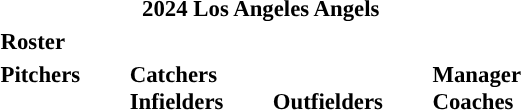<table class="toccolours" style="font-size: 95%;">
<tr>
<th colspan="10">2024 Los Angeles Angels</th>
</tr>
<tr>
<td colspan="10"><strong>Roster</strong></td>
</tr>
<tr>
<td valign="top"><strong>Pitchers</strong><br>

































</td>
<td width="25px"></td>
<td valign="top"><strong>Catchers</strong><br>

<strong>Infielders</strong>
















</td>
<td width="25px"></td>
<td valign="top"><br><strong>Outfielders</strong>









</td>
<td width="25px"></td>
<td valign="top"><strong>Manager</strong><br>
<strong>Coaches</strong>
 
 
 
 
 
 
 
 
 
 
 
 
 </td>
</tr>
</table>
